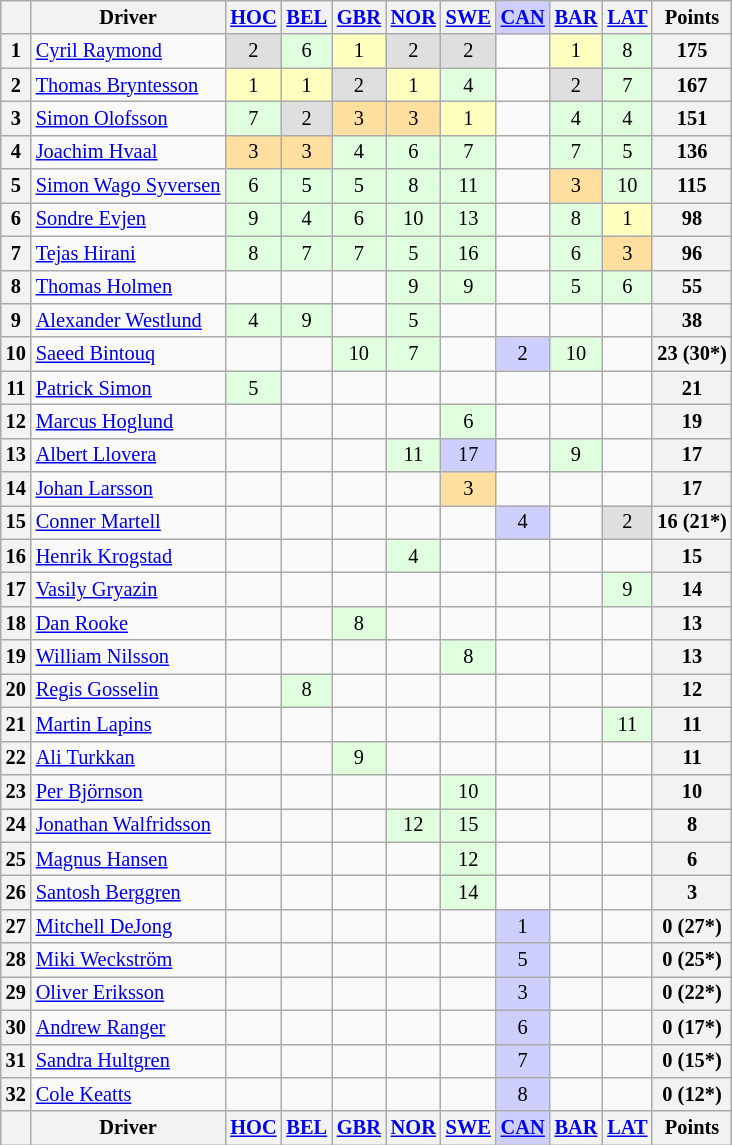<table class="wikitable" style="font-size: 85%; text-align: center;">
<tr valign="top">
<th valign="middle"></th>
<th valign="middle">Driver</th>
<th><a href='#'>HOC</a> <br></th>
<th><a href='#'>BEL</a> <br></th>
<th><a href='#'>GBR</a> <br></th>
<th><a href='#'>NOR</a> <br></th>
<th><a href='#'>SWE</a> <br></th>
<td style="background:#cfcfff;"><a href='#'><strong>CAN</strong></a> <br></td>
<th><a href='#'>BAR</a> <br></th>
<th><a href='#'>LAT</a> <br></th>
<th valign="middle">Points</th>
</tr>
<tr>
<th>1</th>
<td align=left> <a href='#'>Cyril Raymond</a></td>
<td style="background:#dfdfdf;">2</td>
<td style="background:#dfffdf;">6</td>
<td style="background:#ffffbf;">1</td>
<td style="background:#dfdfdf;">2</td>
<td style="background:#dfdfdf;">2</td>
<td></td>
<td style="background:#ffffbf;">1</td>
<td style="background:#dfffdf;">8</td>
<th>175</th>
</tr>
<tr>
<th>2</th>
<td align=left> <a href='#'>Thomas Bryntesson</a></td>
<td style="background:#ffffbf;">1</td>
<td style="background:#ffffbf;">1</td>
<td style="background:#dfdfdf;">2</td>
<td style="background:#ffffbf;">1</td>
<td style="background:#dfffdf;">4</td>
<td></td>
<td style="background:#dfdfdf;">2</td>
<td style="background:#dfffdf;">7</td>
<th>167</th>
</tr>
<tr>
<th>3</th>
<td align=left> <a href='#'>Simon Olofsson</a></td>
<td style="background:#dfffdf;">7</td>
<td style="background:#dfdfdf;">2</td>
<td style="background:#ffdf9f;">3</td>
<td style="background:#ffdf9f;">3</td>
<td style="background:#ffffbf;">1</td>
<td></td>
<td style="background:#dfffdf;">4</td>
<td style="background:#dfffdf;">4</td>
<th>151</th>
</tr>
<tr>
<th>4</th>
<td align=left>  <a href='#'>Joachim Hvaal</a></td>
<td style="background:#ffdf9f;">3</td>
<td style="background:#ffdf9f;">3</td>
<td style="background:#dfffdf;">4</td>
<td style="background:#dfffdf;">6</td>
<td style="background:#dfffdf;">7</td>
<td></td>
<td style="background:#dfffdf;">7</td>
<td style="background:#dfffdf;">5</td>
<th>136</th>
</tr>
<tr>
<th>5</th>
<td align=left>  <a href='#'>Simon Wago Syversen</a></td>
<td style="background:#dfffdf;">6</td>
<td style="background:#dfffdf;">5</td>
<td style="background:#dfffdf;">5</td>
<td style="background:#dfffdf;">8</td>
<td style="background:#dfffdf;">11</td>
<td></td>
<td style="background:#ffdf9f;">3</td>
<td style="background:#dfffdf;">10</td>
<th>115</th>
</tr>
<tr>
<th>6</th>
<td align=left>  <a href='#'>Sondre Evjen</a></td>
<td style="background:#dfffdf;">9</td>
<td style="background:#dfffdf;">4</td>
<td style="background:#dfffdf;">6</td>
<td style="background:#dfffdf;">10</td>
<td style="background:#dfffdf;">13</td>
<td></td>
<td style="background:#dfffdf;">8</td>
<td style="background:#ffffbf;">1</td>
<th>98</th>
</tr>
<tr>
<th>7</th>
<td align=left>  <a href='#'>Tejas Hirani</a></td>
<td style="background:#dfffdf;">8</td>
<td style="background:#dfffdf;">7</td>
<td style="background:#dfffdf;">7</td>
<td style="background:#dfffdf;">5</td>
<td style="background:#dfffdf;">16</td>
<td></td>
<td style="background:#dfffdf;">6</td>
<td style="background:#ffdf9f;">3</td>
<th>96</th>
</tr>
<tr>
<th>8</th>
<td align=left>  <a href='#'>Thomas Holmen</a></td>
<td></td>
<td></td>
<td></td>
<td style="background:#dfffdf;">9</td>
<td style="background:#dfffdf;">9</td>
<td></td>
<td style="background:#dfffdf;">5</td>
<td style="background:#dfffdf;">6</td>
<th>55</th>
</tr>
<tr>
<th>9</th>
<td align=left>  <a href='#'>Alexander Westlund</a></td>
<td style="background:#dfffdf;">4</td>
<td style="background:#dfffdf;">9</td>
<td></td>
<td style="background:#dfffdf;">5</td>
<td></td>
<td></td>
<td></td>
<td></td>
<th>38</th>
</tr>
<tr>
<th>10</th>
<td align=left>   <a href='#'>Saeed Bintouq</a></td>
<td></td>
<td></td>
<td style="background:#dfffdf;">10</td>
<td style="background:#dfffdf;">7</td>
<td></td>
<td style="background:#cfcfff;">2</td>
<td style="background:#dfffdf;">10</td>
<td></td>
<th>23 (30*)</th>
</tr>
<tr>
<th>11</th>
<td align=left>  <a href='#'>Patrick Simon</a></td>
<td style="background:#dfffdf;">5</td>
<td></td>
<td></td>
<td></td>
<td></td>
<td></td>
<td></td>
<td></td>
<th>21</th>
</tr>
<tr>
<th>12</th>
<td align=left>  <a href='#'>Marcus Hoglund</a></td>
<td></td>
<td></td>
<td></td>
<td></td>
<td style="background:#dfffdf;">6</td>
<td></td>
<td></td>
<td></td>
<th>19</th>
</tr>
<tr>
<th>13</th>
<td align=left> <a href='#'>Albert Llovera</a></td>
<td></td>
<td></td>
<td></td>
<td style="background:#dfffdf;">11</td>
<td style="background:#cfcfff;">17</td>
<td></td>
<td style="background:#dfffdf;">9</td>
<td></td>
<th>17</th>
</tr>
<tr>
<th>14</th>
<td align=left>  <a href='#'>Johan Larsson</a></td>
<td></td>
<td></td>
<td></td>
<td></td>
<td style="background:#ffdf9f;">3</td>
<td></td>
<td></td>
<td></td>
<th>17</th>
</tr>
<tr>
<th>15</th>
<td align=left>  <a href='#'>Conner Martell</a></td>
<td></td>
<td></td>
<td></td>
<td></td>
<td></td>
<td style="background:#cfcfff;">4</td>
<td></td>
<td style="background:#dfdfdf;">2</td>
<th>16 (21*)</th>
</tr>
<tr>
<th>16</th>
<td align=left>  <a href='#'>Henrik Krogstad</a></td>
<td></td>
<td></td>
<td></td>
<td style="background:#dfffdf;">4</td>
<td></td>
<td></td>
<td></td>
<td></td>
<th>15</th>
</tr>
<tr>
<th>17</th>
<td align=left>  <a href='#'>Vasily Gryazin</a></td>
<td></td>
<td></td>
<td></td>
<td></td>
<td></td>
<td></td>
<td></td>
<td style="background:#dfffdf;">9</td>
<th>14</th>
</tr>
<tr>
<th>18</th>
<td align=left>  <a href='#'>Dan Rooke</a></td>
<td></td>
<td></td>
<td style="background:#dfffdf;">8</td>
<td></td>
<td></td>
<td></td>
<td></td>
<td></td>
<th>13</th>
</tr>
<tr>
<th>19</th>
<td align=left>  <a href='#'>William Nilsson</a></td>
<td></td>
<td></td>
<td></td>
<td></td>
<td style="background:#dfffdf;">8</td>
<td></td>
<td></td>
<td></td>
<th>13</th>
</tr>
<tr>
<th>20</th>
<td align=left>  <a href='#'>Regis Gosselin</a></td>
<td></td>
<td style="background:#dfffdf;">8</td>
<td></td>
<td></td>
<td></td>
<td></td>
<td></td>
<td></td>
<th>12</th>
</tr>
<tr>
<th>21</th>
<td align=left>  <a href='#'>Martin Lapins</a></td>
<td></td>
<td></td>
<td></td>
<td></td>
<td></td>
<td></td>
<td></td>
<td style="background:#dfffdf;">11</td>
<th>11</th>
</tr>
<tr>
<th>22</th>
<td align=left>  <a href='#'>Ali Turkkan</a></td>
<td></td>
<td></td>
<td style="background:#dfffdf;">9</td>
<td></td>
<td></td>
<td></td>
<td></td>
<td></td>
<th>11</th>
</tr>
<tr>
<th>23</th>
<td align=left>  <a href='#'>Per Björnson</a></td>
<td></td>
<td></td>
<td></td>
<td></td>
<td style="background:#dfffdf;">10</td>
<td></td>
<td></td>
<td></td>
<th>10</th>
</tr>
<tr>
<th>24</th>
<td align=left>  <a href='#'>Jonathan Walfridsson</a></td>
<td></td>
<td></td>
<td></td>
<td style="background:#dfffdf;">12</td>
<td style="background:#dfffdf;">15</td>
<td></td>
<td></td>
<td></td>
<th>8</th>
</tr>
<tr>
<th>25</th>
<td align=left>  <a href='#'>Magnus Hansen</a></td>
<td></td>
<td></td>
<td></td>
<td></td>
<td style="background:#dfffdf;">12</td>
<td></td>
<td></td>
<td></td>
<th>6</th>
</tr>
<tr>
<th>26</th>
<td align=left>  <a href='#'>Santosh Berggren</a></td>
<td></td>
<td></td>
<td></td>
<td></td>
<td style="background:#dfffdf;">14</td>
<td></td>
<td></td>
<td></td>
<th>3</th>
</tr>
<tr>
<th>27</th>
<td align=left>  <a href='#'>Mitchell DeJong</a></td>
<td></td>
<td></td>
<td></td>
<td></td>
<td></td>
<td style="background:#cfcfff;">1</td>
<td></td>
<td></td>
<th>0 (27*)</th>
</tr>
<tr>
<th>28</th>
<td align=left>  <a href='#'>Miki Weckström</a></td>
<td></td>
<td></td>
<td></td>
<td></td>
<td></td>
<td style="background:#cfcfff;">5</td>
<td></td>
<td></td>
<th>0 (25*)</th>
</tr>
<tr>
<th>29</th>
<td align=left>  <a href='#'>Oliver Eriksson</a></td>
<td></td>
<td></td>
<td></td>
<td></td>
<td></td>
<td style="background:#cfcfff;">3</td>
<td></td>
<td></td>
<th>0 (22*)</th>
</tr>
<tr>
<th>30</th>
<td align=left>  <a href='#'>Andrew Ranger</a></td>
<td></td>
<td></td>
<td></td>
<td></td>
<td></td>
<td style="background:#cfcfff;">6</td>
<td></td>
<td></td>
<th>0 (17*)</th>
</tr>
<tr>
<th>31</th>
<td align=left>  <a href='#'>Sandra Hultgren</a></td>
<td></td>
<td></td>
<td></td>
<td></td>
<td></td>
<td style="background:#cfcfff;">7</td>
<td></td>
<td></td>
<th>0 (15*)</th>
</tr>
<tr>
<th>32</th>
<td align=left>  <a href='#'>Cole Keatts</a></td>
<td></td>
<td></td>
<td></td>
<td></td>
<td></td>
<td style="background:#cfcfff;">8</td>
<td></td>
<td></td>
<th>0 (12*)</th>
</tr>
<tr valign="top">
<th valign="middle"></th>
<th valign="middle">Driver</th>
<th><a href='#'>HOC</a> <br></th>
<th><a href='#'>BEL</a> <br></th>
<th><a href='#'>GBR</a> <br></th>
<th><a href='#'>NOR</a> <br></th>
<th><a href='#'>SWE</a> <br></th>
<td style="background:#cfcfff;"><a href='#'><strong>CAN</strong></a> <br></td>
<th><a href='#'>BAR</a> <br></th>
<th><a href='#'>LAT</a> <br></th>
<th valign="middle">Points</th>
</tr>
</table>
